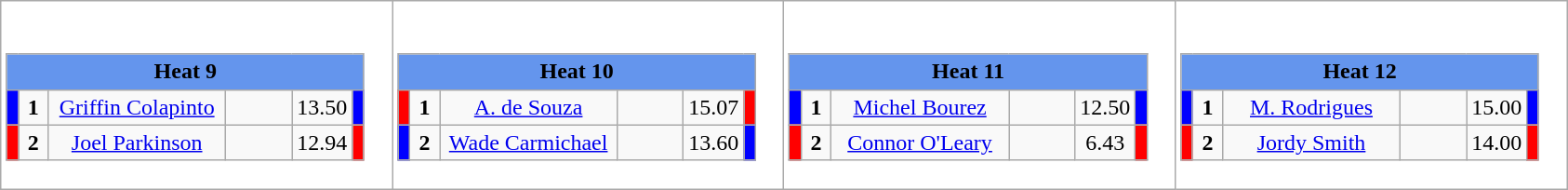<table class="wikitable" style="background:#fff;">
<tr>
<td><div><br><table class="wikitable">
<tr>
<td colspan="6"  style="text-align:center; background:#6495ed;"><strong>Heat 9</strong></td>
</tr>
<tr>
<td style="width:01px; background: #00f;"></td>
<td style="width:14px; text-align:center;"><strong>1</strong></td>
<td style="width:120px; text-align:center;"><a href='#'>Griffin Colapinto</a></td>
<td style="width:40px; text-align:center;"></td>
<td style="width:20px; text-align:center;">13.50</td>
<td style="width:01px; background: #00f;"></td>
</tr>
<tr>
<td style="width:01px; background: #f00;"></td>
<td style="width:14px; text-align:center;"><strong>2</strong></td>
<td style="width:120px; text-align:center;"><a href='#'>Joel Parkinson</a></td>
<td style="width:40px; text-align:center;"></td>
<td style="width:20px; text-align:center;">12.94</td>
<td style="width:01px; background: #f00;"></td>
</tr>
</table>
</div></td>
<td><div><br><table class="wikitable">
<tr>
<td colspan="6"  style="text-align:center; background:#6495ed;"><strong>Heat 10</strong></td>
</tr>
<tr>
<td style="width:01px; background: #f00;"></td>
<td style="width:14px; text-align:center;"><strong>1</strong></td>
<td style="width:120px; text-align:center;"><a href='#'>A. de Souza</a></td>
<td style="width:40px; text-align:center;"></td>
<td style="width:20px; text-align:center;">15.07</td>
<td style="width:01px; background: #f00;"></td>
</tr>
<tr>
<td style="width:01px; background: #00f;"></td>
<td style="width:14px; text-align:center;"><strong>2</strong></td>
<td style="width:120px; text-align:center;"><a href='#'>Wade Carmichael</a></td>
<td style="width:40px; text-align:center;"></td>
<td style="width:20px; text-align:center;">13.60</td>
<td style="width:01px; background: #00f;"></td>
</tr>
</table>
</div></td>
<td><div><br><table class="wikitable">
<tr>
<td colspan="6"  style="text-align:center; background:#6495ed;"><strong>Heat 11</strong></td>
</tr>
<tr>
<td style="width:01px; background: #00f;"></td>
<td style="width:14px; text-align:center;"><strong>1</strong></td>
<td style="width:120px; text-align:center;"><a href='#'>Michel Bourez</a></td>
<td style="width:40px; text-align:center;"></td>
<td style="width:20px; text-align:center;">12.50</td>
<td style="width:01px; background: #00f;"></td>
</tr>
<tr>
<td style="width:01px; background: #f00;"></td>
<td style="width:14px; text-align:center;"><strong>2</strong></td>
<td style="width:120px; text-align:center;"><a href='#'>Connor O'Leary</a></td>
<td style="width:40px; text-align:center;"></td>
<td style="width:20px; text-align:center;">6.43</td>
<td style="width:01px; background: #f00;"></td>
</tr>
</table>
</div></td>
<td><div><br><table class="wikitable">
<tr>
<td colspan="6"  style="text-align:center; background:#6495ed;"><strong>Heat 12</strong></td>
</tr>
<tr>
<td style="width:01px; background: #00f;"></td>
<td style="width:14px; text-align:center;"><strong>1</strong></td>
<td style="width:120px; text-align:center;"><a href='#'>M. Rodrigues</a></td>
<td style="width:40px; text-align:center;"></td>
<td style="width:20px; text-align:center;">15.00</td>
<td style="width:01px; background: #00f;"></td>
</tr>
<tr>
<td style="width:01px; background: #f00;"></td>
<td style="width:14px; text-align:center;"><strong>2</strong></td>
<td style="width:120px; text-align:center;"><a href='#'>Jordy Smith</a></td>
<td style="width:40px; text-align:center;"></td>
<td style="width:20px; text-align:center;">14.00</td>
<td style="width:01px; background: #f00;"></td>
</tr>
</table>
</div></td>
</tr>
</table>
